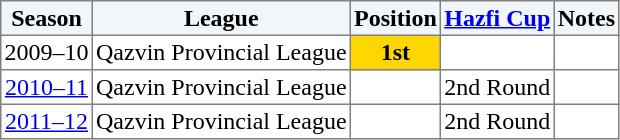<table border="1" cellpadding="2" style="border-collapse:collapse; text-align:center; font-size:normal;">
<tr style="background:#f0f6fa;">
<th>Season</th>
<th>League</th>
<th>Position</th>
<th><a href='#'>Hazfi Cup</a></th>
<th>Notes</th>
</tr>
<tr>
<td>2009–10</td>
<td>Qazvin Provincial League</td>
<td bgcolor=gold><strong>1st</strong></td>
<td></td>
<td></td>
</tr>
<tr>
<td><a href='#'>2010–11</a></td>
<td>Qazvin Provincial League</td>
<td></td>
<td>2nd Round</td>
<td></td>
</tr>
<tr>
<td><a href='#'>2011–12</a></td>
<td>Qazvin Provincial League</td>
<td></td>
<td>2nd Round</td>
<td></td>
</tr>
</table>
